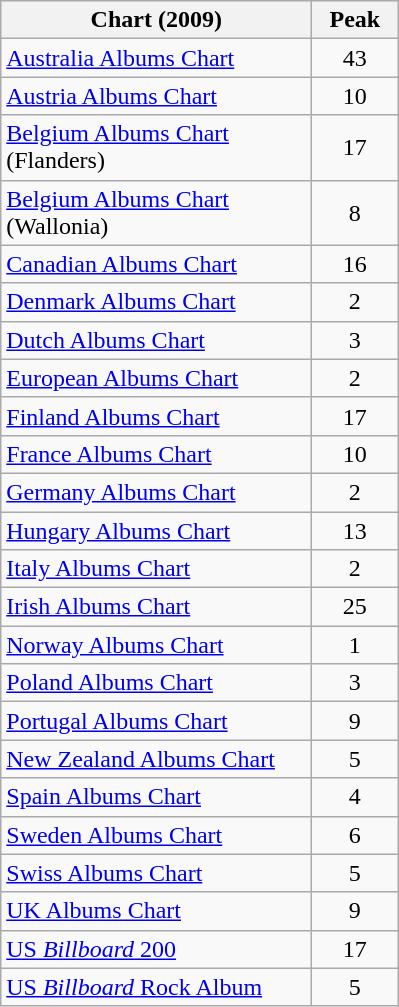<table class="wikitable sortable">
<tr>
<th style="width:200px;">Chart (2009)</th>
<th style="width:50px;">Peak</th>
</tr>
<tr>
<td align="left"><a href='#'>Australia Albums Chart</a></td>
<td align="center">43</td>
</tr>
<tr>
<td><a href='#'>Austria Albums Chart</a></td>
<td align="center">10</td>
</tr>
<tr>
<td><a href='#'>Belgium Albums Chart</a> (Flanders)</td>
<td align="center">17</td>
</tr>
<tr>
<td><a href='#'>Belgium Albums Chart</a> (Wallonia)</td>
<td align="center">8</td>
</tr>
<tr>
<td><a href='#'>Canadian Albums Chart</a></td>
<td align="center">16</td>
</tr>
<tr>
<td><a href='#'>Denmark Albums Chart</a></td>
<td align="center">2</td>
</tr>
<tr>
<td align="left"><a href='#'>Dutch Albums Chart</a></td>
<td align="center">3</td>
</tr>
<tr>
<td align="left"><a href='#'>European Albums Chart</a></td>
<td align="center">2</td>
</tr>
<tr>
<td align="left"><a href='#'>Finland Albums Chart</a></td>
<td align="center">17</td>
</tr>
<tr>
<td><a href='#'>France Albums Chart</a></td>
<td align="center">10</td>
</tr>
<tr>
<td align="left"><a href='#'>Germany Albums Chart</a></td>
<td align="center">2</td>
</tr>
<tr>
<td align="left"><a href='#'>Hungary Albums Chart</a></td>
<td align="center">13</td>
</tr>
<tr>
<td align="left"><a href='#'>Italy Albums Chart</a></td>
<td align="center">2</td>
</tr>
<tr>
<td><a href='#'>Irish Albums Chart</a></td>
<td align="center">25</td>
</tr>
<tr>
<td align="left"><a href='#'>Norway Albums Chart</a></td>
<td align="center">1</td>
</tr>
<tr>
<td align="left"><a href='#'>Poland Albums Chart</a></td>
<td align="center">3</td>
</tr>
<tr>
<td align="left"><a href='#'>Portugal Albums Chart</a></td>
<td align="center">9</td>
</tr>
<tr>
<td><a href='#'>New Zealand Albums Chart</a></td>
<td align="center">5</td>
</tr>
<tr>
<td><a href='#'>Spain Albums Chart</a></td>
<td align="center">4</td>
</tr>
<tr>
<td><a href='#'>Sweden Albums Chart</a></td>
<td align="center">6</td>
</tr>
<tr>
<td><a href='#'>Swiss Albums Chart</a></td>
<td align="center">5</td>
</tr>
<tr>
<td align="left"><a href='#'>UK Albums Chart</a></td>
<td align="center">9</td>
</tr>
<tr>
<td align="left"><a href='#'>US <em>Billboard</em> 200</a></td>
<td align="center">17</td>
</tr>
<tr>
<td align="left"><a href='#'>US <em>Billboard</em> Rock Album</a></td>
<td align="center">5</td>
</tr>
</table>
